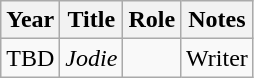<table class="wikitable sortable">
<tr>
<th>Year</th>
<th>Title</th>
<th>Role</th>
<th>Notes</th>
</tr>
<tr>
<td>TBD</td>
<td><em>Jodie</em></td>
<td></td>
<td>Writer</td>
</tr>
</table>
